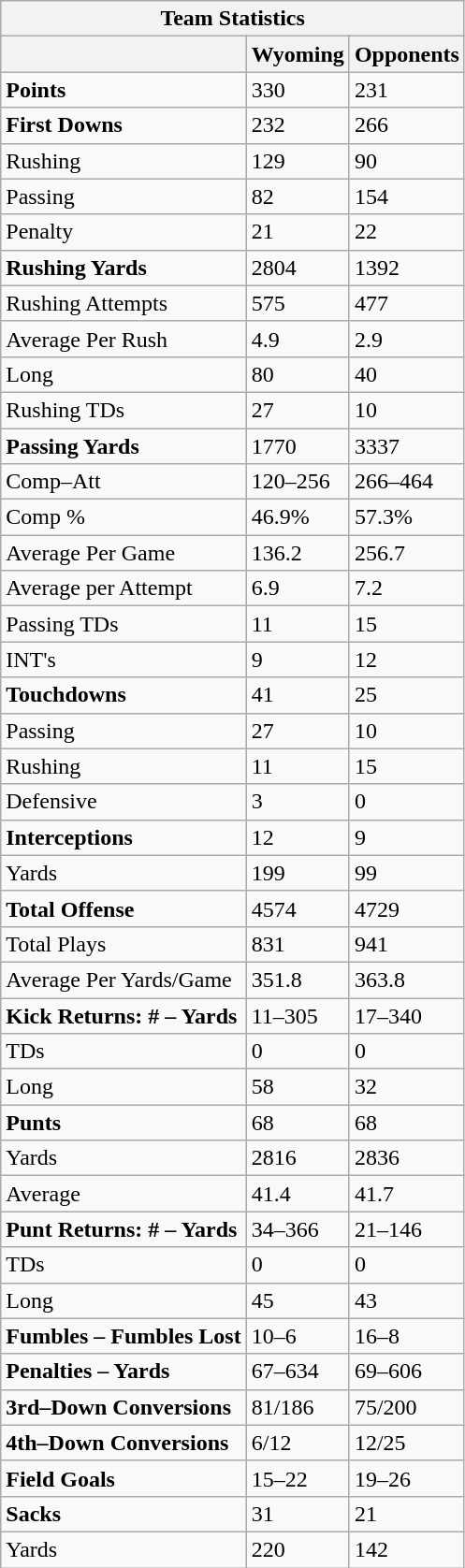<table class="wikitable collapsible collapsed">
<tr>
<th colspan="3">Team Statistics</th>
</tr>
<tr>
<th></th>
<th>Wyoming</th>
<th>Opponents</th>
</tr>
<tr>
<td><strong>Points</strong></td>
<td>330</td>
<td>231</td>
</tr>
<tr>
<td><strong>First Downs</strong></td>
<td>232</td>
<td>266</td>
</tr>
<tr>
<td>Rushing</td>
<td>129</td>
<td>90</td>
</tr>
<tr>
<td>Passing</td>
<td>82</td>
<td>154</td>
</tr>
<tr>
<td>Penalty</td>
<td>21</td>
<td>22</td>
</tr>
<tr>
<td><strong>Rushing Yards</strong></td>
<td>2804</td>
<td>1392</td>
</tr>
<tr>
<td>Rushing Attempts</td>
<td>575</td>
<td>477</td>
</tr>
<tr>
<td>Average Per Rush</td>
<td>4.9</td>
<td>2.9</td>
</tr>
<tr>
<td>Long</td>
<td>80</td>
<td>40</td>
</tr>
<tr>
<td>Rushing TDs</td>
<td>27</td>
<td>10</td>
</tr>
<tr>
<td><strong>Passing Yards</strong></td>
<td>1770</td>
<td>3337</td>
</tr>
<tr>
<td>Comp–Att</td>
<td>120–256</td>
<td>266–464</td>
</tr>
<tr>
<td>Comp %</td>
<td>46.9%</td>
<td>57.3%</td>
</tr>
<tr>
<td>Average Per Game</td>
<td>136.2</td>
<td>256.7</td>
</tr>
<tr>
<td>Average per Attempt</td>
<td>6.9</td>
<td>7.2</td>
</tr>
<tr>
<td>Passing TDs</td>
<td>11</td>
<td>15</td>
</tr>
<tr>
<td>INT's</td>
<td>9</td>
<td>12</td>
</tr>
<tr>
<td><strong>Touchdowns</strong></td>
<td>41</td>
<td>25</td>
</tr>
<tr>
<td>Passing</td>
<td>27</td>
<td>10</td>
</tr>
<tr>
<td>Rushing</td>
<td>11</td>
<td>15</td>
</tr>
<tr>
<td>Defensive</td>
<td>3</td>
<td>0</td>
</tr>
<tr>
<td><strong>Interceptions</strong></td>
<td>12</td>
<td>9</td>
</tr>
<tr>
<td>Yards</td>
<td>199</td>
<td>99</td>
</tr>
<tr>
<td><strong>Total Offense</strong></td>
<td>4574</td>
<td>4729</td>
</tr>
<tr>
<td>Total Plays</td>
<td>831</td>
<td>941</td>
</tr>
<tr>
<td>Average Per Yards/Game</td>
<td>351.8</td>
<td>363.8</td>
</tr>
<tr>
<td><strong>Kick Returns: # – Yards</strong></td>
<td>11–305</td>
<td>17–340</td>
</tr>
<tr>
<td>TDs</td>
<td>0</td>
<td>0</td>
</tr>
<tr>
<td>Long</td>
<td>58</td>
<td>32</td>
</tr>
<tr>
<td><strong>Punts</strong></td>
<td>68</td>
<td>68</td>
</tr>
<tr>
<td>Yards</td>
<td>2816</td>
<td>2836</td>
</tr>
<tr>
<td>Average</td>
<td>41.4</td>
<td>41.7</td>
</tr>
<tr>
<td><strong>Punt Returns: # – Yards</strong></td>
<td>34–366</td>
<td>21–146</td>
</tr>
<tr>
<td>TDs</td>
<td>0</td>
<td>0</td>
</tr>
<tr>
<td>Long</td>
<td>45</td>
<td>43</td>
</tr>
<tr>
<td><strong>Fumbles – Fumbles Lost</strong></td>
<td>10–6</td>
<td>16–8</td>
</tr>
<tr>
<td><strong>Penalties – Yards</strong></td>
<td>67–634</td>
<td>69–606</td>
</tr>
<tr>
<td><strong>3rd–Down Conversions</strong></td>
<td>81/186</td>
<td>75/200</td>
</tr>
<tr>
<td><strong>4th–Down Conversions</strong></td>
<td>6/12</td>
<td>12/25</td>
</tr>
<tr>
<td><strong>Field Goals</strong></td>
<td>15–22</td>
<td>19–26</td>
</tr>
<tr>
<td><strong>Sacks</strong></td>
<td>31</td>
<td>21</td>
</tr>
<tr>
<td>Yards</td>
<td>220</td>
<td>142</td>
</tr>
</table>
